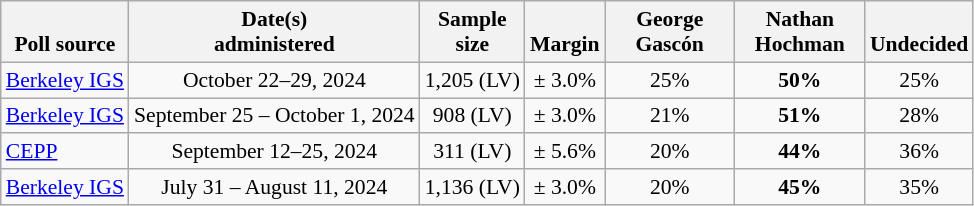<table class="wikitable" style="font-size:90%;text-align:center;">
<tr valign=bottom>
<th>Poll source</th>
<th>Date(s)<br>administered</th>
<th>Sample<br>size</th>
<th>Margin<br></th>
<th style="width:80px;">George<br>Gascón</th>
<th style="width:80px;">Nathan<br>Hochman</th>
<th>Undecided</th>
</tr>
<tr>
<td style="text-align:left;"><a href='#'>Berkeley IGS</a></td>
<td>October 22–29, 2024</td>
<td>1,205 (LV)</td>
<td>± 3.0%</td>
<td>25%</td>
<td><strong>50%</strong></td>
<td>25%</td>
</tr>
<tr>
<td style="text-align:left;"><a href='#'>Berkeley IGS</a></td>
<td>September 25 – October 1, 2024</td>
<td>908 (LV)</td>
<td>± 3.0%</td>
<td>21%</td>
<td><strong>51%</strong></td>
<td>28%</td>
</tr>
<tr>
<td style="text-align:left;"><a href='#'>CEPP</a></td>
<td>September 12–25, 2024</td>
<td>311 (LV)</td>
<td>± 5.6%</td>
<td>20%</td>
<td><strong>44%</strong></td>
<td>36%</td>
</tr>
<tr>
<td style="text-align:left;"><a href='#'>Berkeley IGS</a></td>
<td>July 31 – August 11, 2024</td>
<td>1,136 (LV)</td>
<td>± 3.0%</td>
<td>20%</td>
<td><strong>45%</strong></td>
<td>35%</td>
</tr>
</table>
